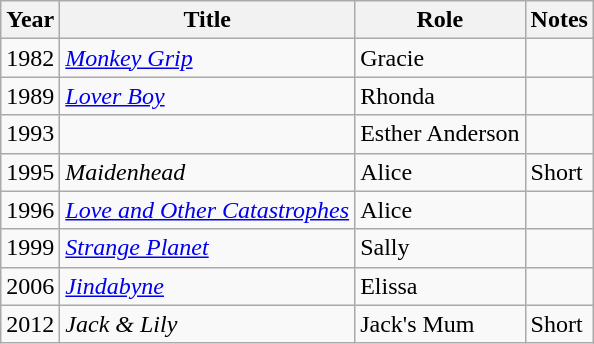<table class="wikitable sortable">
<tr>
<th>Year</th>
<th>Title</th>
<th>Role</th>
<th class="unsortable">Notes</th>
</tr>
<tr>
<td>1982</td>
<td><em><a href='#'>Monkey Grip</a></em></td>
<td>Gracie</td>
<td></td>
</tr>
<tr>
<td>1989</td>
<td><em><a href='#'>Lover Boy</a></em></td>
<td>Rhonda</td>
<td></td>
</tr>
<tr>
<td>1993</td>
<td><em></em></td>
<td>Esther Anderson</td>
<td></td>
</tr>
<tr>
<td>1995</td>
<td><em>Maidenhead</em></td>
<td>Alice</td>
<td>Short</td>
</tr>
<tr>
<td>1996</td>
<td><em><a href='#'>Love and Other Catastrophes</a></em></td>
<td>Alice</td>
<td></td>
</tr>
<tr>
<td>1999</td>
<td><em><a href='#'>Strange Planet</a></em></td>
<td>Sally</td>
<td></td>
</tr>
<tr>
<td>2006</td>
<td><em><a href='#'>Jindabyne</a></em></td>
<td>Elissa</td>
<td></td>
</tr>
<tr>
<td>2012</td>
<td><em>Jack & Lily</em></td>
<td>Jack's Mum</td>
<td>Short</td>
</tr>
</table>
